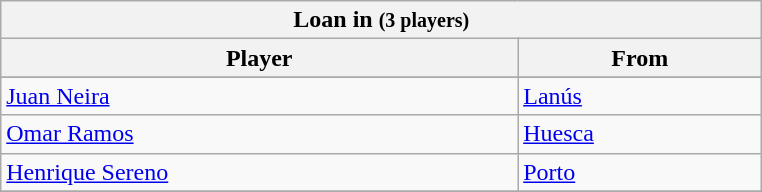<table class="wikitable collapsible collapsed">
<tr>
<th colspan="2" width="500"> <strong>Loan in</strong> <small>(3 players)</small></th>
</tr>
<tr>
<th>Player</th>
<th>From</th>
</tr>
<tr>
</tr>
<tr>
<td> <a href='#'>Juan Neira</a></td>
<td> <a href='#'>Lanús</a></td>
</tr>
<tr>
<td> <a href='#'>Omar Ramos</a></td>
<td> <a href='#'>Huesca</a></td>
</tr>
<tr>
<td> <a href='#'>Henrique Sereno</a></td>
<td> <a href='#'>Porto</a></td>
</tr>
<tr>
</tr>
</table>
